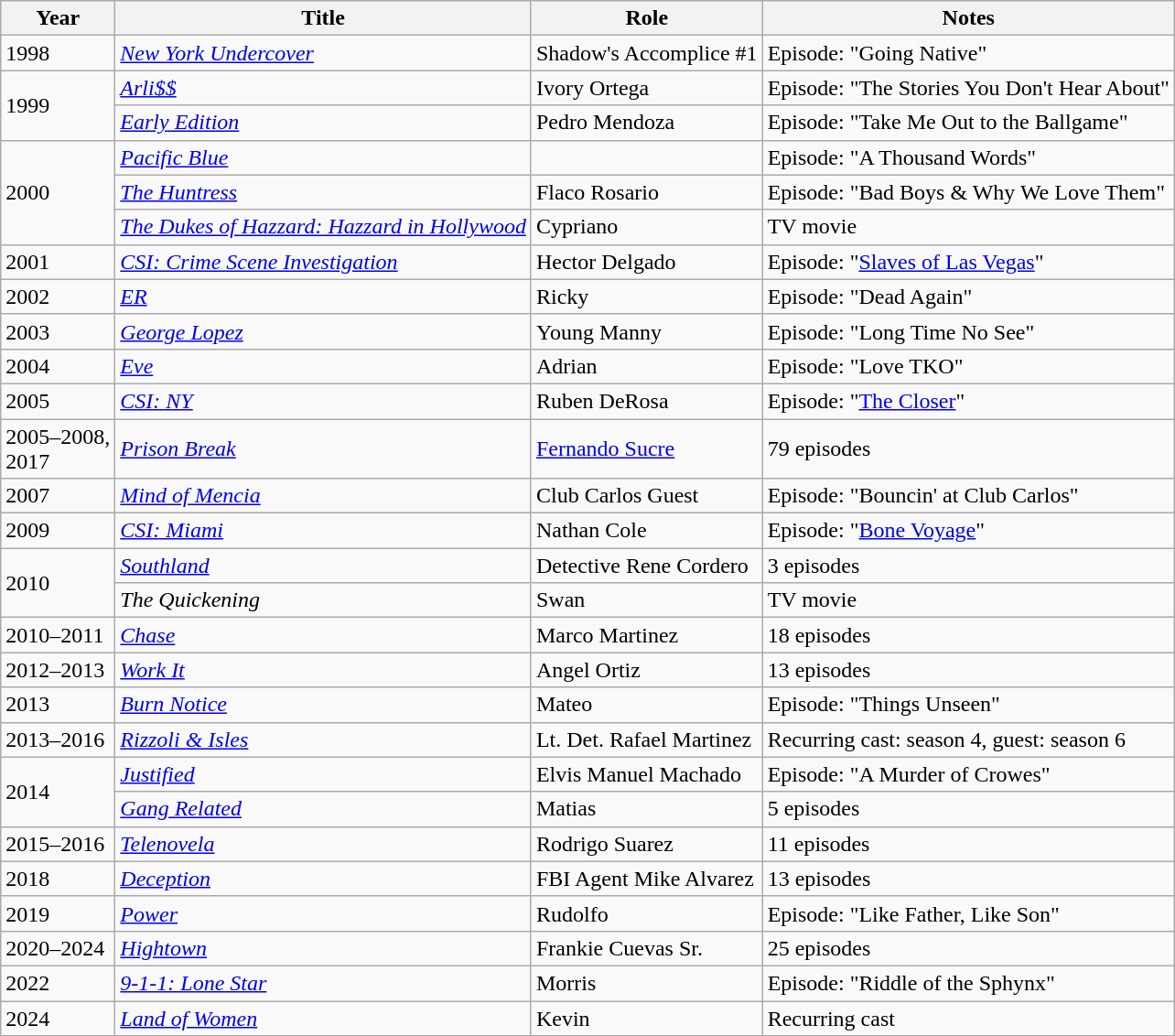<table class="wikitable">
<tr>
<th>Year</th>
<th>Title</th>
<th>Role</th>
<th>Notes</th>
</tr>
<tr>
<td>1998</td>
<td><em><a href='#'>New York Undercover</a></em></td>
<td>Shadow's Accomplice #1</td>
<td>Episode: "Going Native"</td>
</tr>
<tr>
<td rowspan="2">1999</td>
<td><em><a href='#'>Arli$$</a></em></td>
<td>Ivory Ortega</td>
<td>Episode: "The Stories You Don't Hear About"</td>
</tr>
<tr>
<td><em><a href='#'>Early Edition</a></em></td>
<td>Pedro Mendoza</td>
<td>Episode: "Take Me Out to the Ballgame"</td>
</tr>
<tr>
<td rowspan="3">2000</td>
<td><em><a href='#'>Pacific Blue</a></em></td>
<td></td>
<td>Episode: "A Thousand Words"</td>
</tr>
<tr>
<td><em><a href='#'>The Huntress</a></em></td>
<td>Flaco Rosario</td>
<td>Episode: "Bad Boys & Why We Love Them"</td>
</tr>
<tr>
<td><em><a href='#'>The Dukes of Hazzard: Hazzard in Hollywood</a></em></td>
<td>Cypriano</td>
<td>TV movie</td>
</tr>
<tr>
<td>2001</td>
<td><em><a href='#'>CSI: Crime Scene Investigation</a></em></td>
<td>Hector Delgado</td>
<td>Episode: "<a href='#'>Slaves of Las Vegas</a>"</td>
</tr>
<tr>
<td>2002</td>
<td><em><a href='#'>ER</a></em></td>
<td>Ricky</td>
<td>Episode: "Dead Again"</td>
</tr>
<tr>
<td>2003</td>
<td><em><a href='#'>George Lopez</a></em></td>
<td>Young Manny</td>
<td>Episode: "Long Time No See"</td>
</tr>
<tr>
<td>2004</td>
<td><em><a href='#'>Eve</a></em></td>
<td>Adrian</td>
<td>Episode: "Love TKO"</td>
</tr>
<tr>
<td>2005</td>
<td><em><a href='#'>CSI: NY</a></em></td>
<td>Ruben DeRosa</td>
<td>Episode: "<a href='#'>The Closer</a>"</td>
</tr>
<tr>
<td>2005–2008,<br>2017</td>
<td><em><a href='#'>Prison Break</a></em></td>
<td><a href='#'>Fernando Sucre</a></td>
<td>79 episodes</td>
</tr>
<tr>
<td>2007</td>
<td><em><a href='#'>Mind of Mencia</a></em></td>
<td>Club Carlos Guest</td>
<td>Episode: "Bouncin' at Club Carlos"</td>
</tr>
<tr>
<td>2009</td>
<td><em><a href='#'>CSI: Miami</a></em></td>
<td>Nathan Cole</td>
<td>Episode: "<a href='#'>Bone Voyage</a>"</td>
</tr>
<tr>
<td rowspan="2">2010</td>
<td><em><a href='#'>Southland</a></em></td>
<td>Detective Rene Cordero</td>
<td>3 episodes</td>
</tr>
<tr>
<td><em>The Quickening</em></td>
<td>Swan</td>
<td>TV movie</td>
</tr>
<tr>
<td>2010–2011</td>
<td><em><a href='#'>Chase</a></em></td>
<td>Marco Martinez</td>
<td>18 episodes</td>
</tr>
<tr>
<td>2012–2013</td>
<td><em><a href='#'>Work It</a></em></td>
<td>Angel Ortiz</td>
<td>13 episodes</td>
</tr>
<tr>
<td>2013</td>
<td><em><a href='#'>Burn Notice</a></em></td>
<td>Mateo</td>
<td>Episode: "Things Unseen"</td>
</tr>
<tr>
<td>2013–2016</td>
<td><em><a href='#'>Rizzoli & Isles</a></em></td>
<td>Lt. Det. Rafael Martinez</td>
<td>Recurring cast: season 4, guest: season 6</td>
</tr>
<tr>
<td rowspan="2">2014</td>
<td><em><a href='#'>Justified</a></em></td>
<td>Elvis Manuel Machado</td>
<td>Episode: "A Murder of Crowes"</td>
</tr>
<tr>
<td><em><a href='#'>Gang Related</a></em></td>
<td>Matias</td>
<td>5 episodes</td>
</tr>
<tr>
<td>2015–2016</td>
<td><em><a href='#'>Telenovela</a></em></td>
<td>Rodrigo Suarez</td>
<td>11 episodes</td>
</tr>
<tr>
<td>2018</td>
<td><em><a href='#'>Deception</a></em></td>
<td>FBI Agent Mike Alvarez</td>
<td>13 episodes</td>
</tr>
<tr>
<td>2019</td>
<td><em><a href='#'>Power</a></em></td>
<td>Rudolfo</td>
<td>Episode: "Like Father, Like Son"</td>
</tr>
<tr>
<td>2020–2024</td>
<td><em><a href='#'>Hightown</a></em></td>
<td>Frankie Cuevas Sr.</td>
<td>25 episodes</td>
</tr>
<tr>
<td>2022</td>
<td><em><a href='#'>9-1-1: Lone Star</a></em></td>
<td>Morris</td>
<td>Episode: "Riddle of the Sphynx"</td>
</tr>
<tr>
<td>2024</td>
<td><em><a href='#'>Land of Women</a></em></td>
<td>Kevin</td>
<td>Recurring cast</td>
</tr>
</table>
